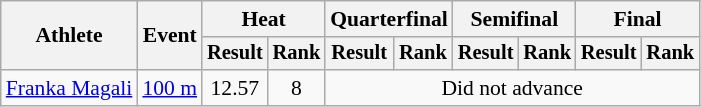<table class=wikitable style="font-size:90%">
<tr>
<th rowspan="2">Athlete</th>
<th rowspan="2">Event</th>
<th colspan="2">Heat</th>
<th colspan="2">Quarterfinal</th>
<th colspan="2">Semifinal</th>
<th colspan="2">Final</th>
</tr>
<tr style="font-size:95%">
<th>Result</th>
<th>Rank</th>
<th>Result</th>
<th>Rank</th>
<th>Result</th>
<th>Rank</th>
<th>Result</th>
<th>Rank</th>
</tr>
<tr align=center>
<td align=left><a href='#'>Franka Magali</a></td>
<td align=left><a href='#'>100 m</a></td>
<td>12.57</td>
<td>8</td>
<td colspan=6>Did not advance</td>
</tr>
</table>
